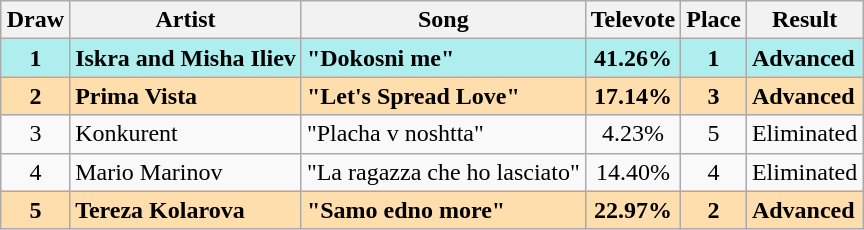<table class="sortable wikitable" style="margin: 1em auto 1em auto; text-align:center">
<tr>
<th>Draw</th>
<th>Artist</th>
<th>Song</th>
<th>Televote</th>
<th>Place</th>
<th>Result</th>
</tr>
<tr style="font-weight:bold; background:paleturquoise;">
<td>1</td>
<td align="left">Iskra and Misha Iliev</td>
<td align="left">"Dokosni me"</td>
<td>41.26%</td>
<td>1</td>
<td align="left">Advanced</td>
</tr>
<tr style="font-weight:bold; background:navajowhite;">
<td>2</td>
<td align="left">Prima Vista</td>
<td align="left">"Let's Spread Love"</td>
<td>17.14%</td>
<td>3</td>
<td align="left">Advanced</td>
</tr>
<tr>
<td>3</td>
<td align="left">Konkurent</td>
<td align="left">"Placha v noshtta"</td>
<td>4.23%</td>
<td>5</td>
<td align="left">Eliminated</td>
</tr>
<tr>
<td>4</td>
<td align="left">Mario Marinov</td>
<td align="left">"La ragazza che ho lasciato"</td>
<td>14.40%</td>
<td>4</td>
<td align="left">Eliminated</td>
</tr>
<tr style="font-weight:bold; background:navajowhite;">
<td>5</td>
<td align="left">Tereza Kolarova</td>
<td align="left">"Samo edno more"</td>
<td>22.97%</td>
<td>2</td>
<td align="left">Advanced</td>
</tr>
</table>
